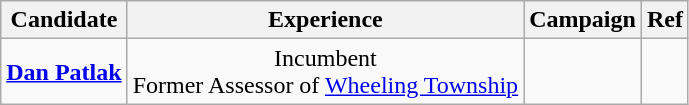<table class="wikitable" style="text-align:center">
<tr>
<th>Candidate</th>
<th>Experience</th>
<th>Campaign</th>
<th>Ref</th>
</tr>
<tr>
<td><strong><a href='#'>Dan Patlak</a></strong></td>
<td>Incumbent<br>Former Assessor of <a href='#'>Wheeling Township</a></td>
<td></td>
<td></td>
</tr>
</table>
